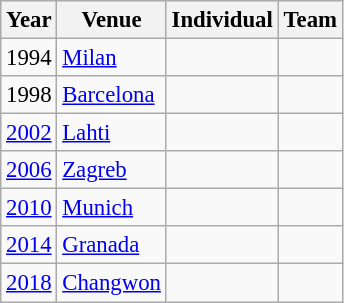<table class=wikitable style="font-size: 95%">
<tr>
<th>Year</th>
<th>Venue</th>
<th>Individual</th>
<th>Team</th>
</tr>
<tr>
<td>1994</td>
<td><a href='#'>Milan</a></td>
<td></td>
<td></td>
</tr>
<tr>
<td>1998</td>
<td><a href='#'>Barcelona</a></td>
<td></td>
<td></td>
</tr>
<tr>
<td><a href='#'>2002</a></td>
<td><a href='#'>Lahti</a></td>
<td></td>
<td></td>
</tr>
<tr>
<td><a href='#'>2006</a></td>
<td><a href='#'>Zagreb</a></td>
<td></td>
<td></td>
</tr>
<tr>
<td><a href='#'>2010</a></td>
<td><a href='#'>Munich</a></td>
<td></td>
<td></td>
</tr>
<tr>
<td><a href='#'>2014</a></td>
<td><a href='#'>Granada</a></td>
<td></td>
<td></td>
</tr>
<tr>
<td><a href='#'>2018</a></td>
<td><a href='#'>Changwon</a></td>
<td></td>
<td></td>
</tr>
</table>
